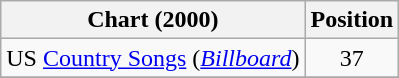<table class="wikitable sortable">
<tr>
<th scope="col">Chart (2000)</th>
<th scope="col">Position</th>
</tr>
<tr>
<td>US <a href='#'>Country Songs</a> (<em><a href='#'>Billboard</a></em>)</td>
<td align="center">37</td>
</tr>
<tr>
</tr>
</table>
